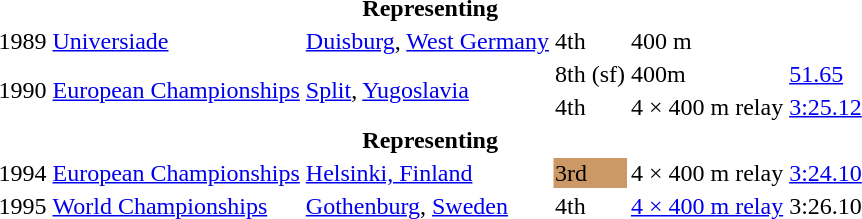<table>
<tr>
<th colspan="6">Representing </th>
</tr>
<tr>
<td>1989</td>
<td><a href='#'>Universiade</a></td>
<td><a href='#'>Duisburg</a>, <a href='#'>West Germany</a></td>
<td>4th</td>
<td>400 m</td>
<td></td>
</tr>
<tr>
<td rowspan=2>1990</td>
<td rowspan=2><a href='#'>European Championships</a></td>
<td rowspan=2><a href='#'>Split</a>, <a href='#'>Yugoslavia</a></td>
<td>8th (sf)</td>
<td>400m</td>
<td><a href='#'>51.65</a></td>
</tr>
<tr>
<td>4th</td>
<td>4 × 400 m relay</td>
<td><a href='#'>3:25.12</a></td>
</tr>
<tr>
<th colspan="6">Representing </th>
</tr>
<tr>
<td>1994</td>
<td><a href='#'>European Championships</a></td>
<td><a href='#'>Helsinki, Finland</a></td>
<td bgcolor="cc9966">3rd</td>
<td>4 × 400 m relay</td>
<td><a href='#'>3:24.10</a></td>
</tr>
<tr>
<td>1995</td>
<td><a href='#'>World Championships</a></td>
<td><a href='#'>Gothenburg</a>, <a href='#'>Sweden</a></td>
<td>4th</td>
<td><a href='#'>4 × 400 m relay</a></td>
<td>3:26.10</td>
</tr>
</table>
